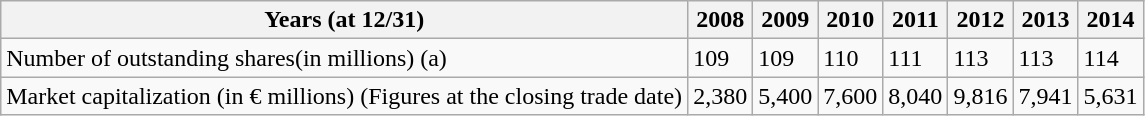<table class="wikitable">
<tr>
<th>Years (at 12/31)</th>
<th>2008</th>
<th>2009</th>
<th>2010</th>
<th>2011</th>
<th>2012</th>
<th>2013</th>
<th>2014</th>
</tr>
<tr>
<td>Number of outstanding shares(in millions) (a)</td>
<td>109</td>
<td>109</td>
<td>110</td>
<td>111</td>
<td>113</td>
<td>113</td>
<td>114</td>
</tr>
<tr>
<td>Market capitalization (in € millions) (Figures at the closing trade date)</td>
<td>2,380</td>
<td>5,400</td>
<td>7,600</td>
<td>8,040</td>
<td>9,816</td>
<td>7,941</td>
<td>5,631</td>
</tr>
</table>
